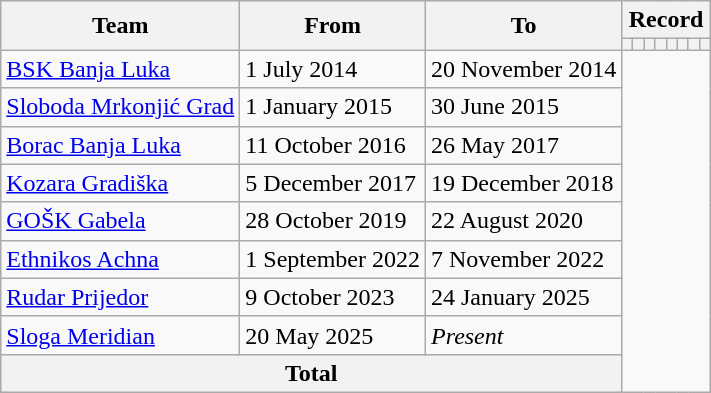<table class="wikitable" style="text-align: center">
<tr>
<th rowspan="2">Team</th>
<th rowspan="2">From</th>
<th rowspan="2">To</th>
<th colspan="8">Record</th>
</tr>
<tr>
<th></th>
<th></th>
<th></th>
<th></th>
<th></th>
<th></th>
<th></th>
<th></th>
</tr>
<tr>
<td align="left"><a href='#'>BSK Banja Luka</a></td>
<td align="left">1 July 2014</td>
<td align="left">20 November 2014<br></td>
</tr>
<tr>
<td align="left"><a href='#'>Sloboda Mrkonjić Grad</a></td>
<td align="left">1 January 2015</td>
<td align="left">30 June 2015<br></td>
</tr>
<tr>
<td align="left"><a href='#'>Borac Banja Luka</a></td>
<td align="left">11 October 2016</td>
<td align="left">26 May 2017<br></td>
</tr>
<tr>
<td align="left"><a href='#'>Kozara Gradiška</a></td>
<td align="left">5 December 2017</td>
<td align="left">19 December 2018<br></td>
</tr>
<tr>
<td align="left"><a href='#'>GOŠK Gabela</a></td>
<td align="left">28 October 2019</td>
<td align="left">22 August 2020<br></td>
</tr>
<tr>
<td align="left"><a href='#'>Ethnikos Achna</a></td>
<td align="left">1 September 2022</td>
<td align="left">7 November 2022<br></td>
</tr>
<tr>
<td align="left"><a href='#'>Rudar Prijedor</a></td>
<td align="left">9 October 2023</td>
<td align="left">24 January 2025<br></td>
</tr>
<tr>
<td align="left"><a href='#'>Sloga Meridian</a></td>
<td align="left">20 May 2025</td>
<td align="left"><em>Present</em><br></td>
</tr>
<tr>
<th colspan="3">Total<br></th>
</tr>
</table>
